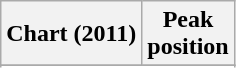<table class="wikitable sortable plainrowheaders">
<tr>
<th>Chart (2011)</th>
<th>Peak<br>position</th>
</tr>
<tr>
</tr>
<tr>
</tr>
</table>
